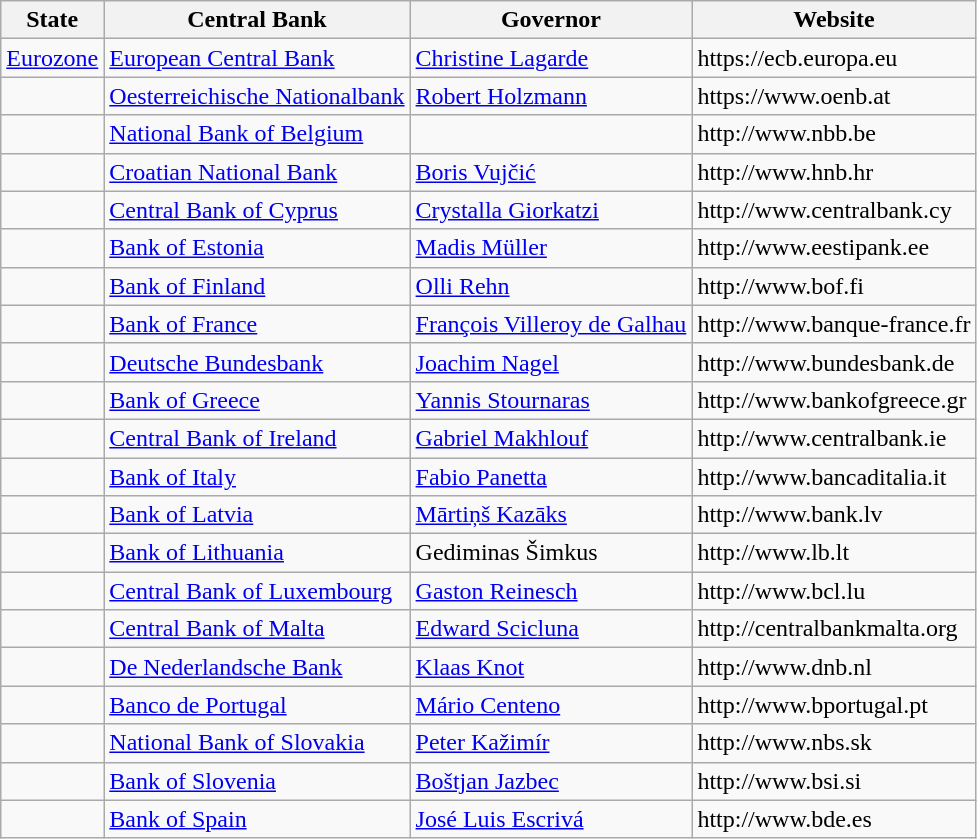<table class="wikitable sortable">
<tr>
<th>State</th>
<th>Central Bank</th>
<th>Governor</th>
<th>Website</th>
</tr>
<tr>
<td> <a href='#'>Eurozone</a></td>
<td><a href='#'>European Central Bank</a></td>
<td><a href='#'>Christine Lagarde</a></td>
<td>https://ecb.europa.eu</td>
</tr>
<tr>
<td></td>
<td style="white-space:nowrap"><a href='#'>Oesterreichische Nationalbank</a></td>
<td><a href='#'>Robert Holzmann</a></td>
<td>https://www.oenb.at</td>
</tr>
<tr>
<td></td>
<td><a href='#'>National Bank of Belgium</a></td>
<td></td>
<td>http://www.nbb.be</td>
</tr>
<tr>
<td></td>
<td><a href='#'>Croatian National Bank</a></td>
<td><a href='#'>Boris Vujčić</a></td>
<td>http://www.hnb.hr</td>
</tr>
<tr>
<td></td>
<td><a href='#'>Central Bank of Cyprus</a></td>
<td><a href='#'>Crystalla Giorkatzi</a></td>
<td>http://www.centralbank.cy</td>
</tr>
<tr>
<td></td>
<td><a href='#'>Bank of Estonia</a></td>
<td><a href='#'>Madis Müller</a></td>
<td>http://www.eestipank.ee</td>
</tr>
<tr>
<td></td>
<td><a href='#'>Bank of Finland</a></td>
<td><a href='#'>Olli Rehn</a></td>
<td>http://www.bof.fi</td>
</tr>
<tr>
<td></td>
<td><a href='#'>Bank of France</a></td>
<td style="white-space:nowrap"><a href='#'>François Villeroy de Galhau</a></td>
<td>http://www.banque-france.fr</td>
</tr>
<tr>
<td></td>
<td><a href='#'>Deutsche Bundesbank</a></td>
<td><a href='#'>Joachim Nagel</a></td>
<td>http://www.bundesbank.de</td>
</tr>
<tr>
<td></td>
<td><a href='#'>Bank of Greece</a></td>
<td><a href='#'>Yannis Stournaras</a></td>
<td>http://www.bankofgreece.gr</td>
</tr>
<tr>
<td></td>
<td><a href='#'>Central Bank of Ireland</a></td>
<td><a href='#'>Gabriel Makhlouf</a></td>
<td>http://www.centralbank.ie</td>
</tr>
<tr>
<td></td>
<td><a href='#'>Bank of Italy</a></td>
<td><a href='#'>Fabio Panetta</a></td>
<td>http://www.bancaditalia.it</td>
</tr>
<tr>
<td></td>
<td><a href='#'>Bank of Latvia</a></td>
<td><a href='#'>Mārtiņš Kazāks</a></td>
<td>http://www.bank.lv</td>
</tr>
<tr>
<td></td>
<td><a href='#'>Bank of Lithuania</a></td>
<td>Gediminas Šimkus</td>
<td>http://www.lb.lt</td>
</tr>
<tr>
<td style="white-space:nowrap"></td>
<td><a href='#'>Central Bank of Luxembourg</a></td>
<td><a href='#'>Gaston Reinesch</a></td>
<td>http://www.bcl.lu</td>
</tr>
<tr>
<td></td>
<td><a href='#'>Central Bank of Malta</a></td>
<td><a href='#'>Edward Scicluna</a></td>
<td>http://centralbankmalta.org</td>
</tr>
<tr>
<td></td>
<td><a href='#'>De Nederlandsche Bank</a></td>
<td><a href='#'>Klaas Knot</a></td>
<td>http://www.dnb.nl</td>
</tr>
<tr>
<td></td>
<td><a href='#'>Banco de Portugal</a></td>
<td><a href='#'>Mário Centeno</a></td>
<td>http://www.bportugal.pt</td>
</tr>
<tr>
<td></td>
<td><a href='#'>National Bank of Slovakia</a></td>
<td><a href='#'>Peter Kažimír</a></td>
<td>http://www.nbs.sk</td>
</tr>
<tr>
<td></td>
<td><a href='#'>Bank of Slovenia</a></td>
<td><a href='#'>Boštjan Jazbec</a></td>
<td>http://www.bsi.si</td>
</tr>
<tr>
<td></td>
<td><a href='#'>Bank of Spain</a></td>
<td><a href='#'>José Luis Escrivá</a></td>
<td>http://www.bde.es</td>
</tr>
</table>
